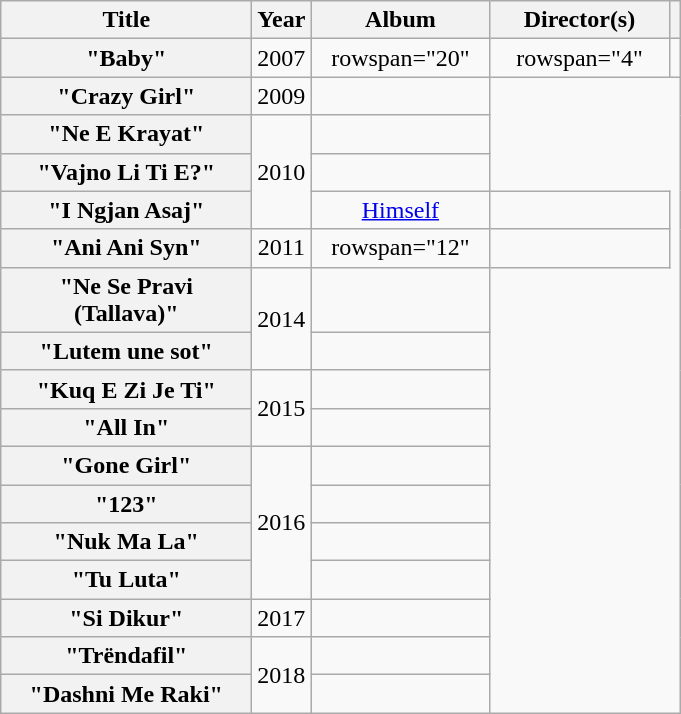<table class="wikitable plainrowheaders" style="text-align:center;">
<tr>
<th scope="col" style="width:10em;">Title</th>
<th scope="col" style="width:1em;">Year</th>
<th scope="col" style="width:7em;">Album</th>
<th scope="col" style="width:7em;">Director(s)</th>
<th scope="col"></th>
</tr>
<tr>
<th scope="row">"Baby"<br></th>
<td rowspan="1">2007</td>
<td>rowspan="20" </td>
<td>rowspan="4" </td>
<td></td>
</tr>
<tr>
<th scope="row">"Crazy Girl"<br></th>
<td rowspan="1">2009</td>
<td></td>
</tr>
<tr>
<th scope="row">"Ne E Krayat"<br></th>
<td rowspan="3">2010</td>
<td></td>
</tr>
<tr>
<th scope="row">"Vajno Li Ti E?"<br></th>
<td></td>
</tr>
<tr>
<th scope="row">"I Ngjan Asaj"<br></th>
<td><a href='#'>Himself</a></td>
<td></td>
</tr>
<tr>
<th scope="row">"Ani Ani Syn"<br></th>
<td>2011</td>
<td>rowspan="12" </td>
<td></td>
</tr>
<tr>
<th scope="row">"Ne Se Pravi (Tallava)"<br></th>
<td rowspan="2">2014</td>
<td></td>
</tr>
<tr>
<th scope="row">"Lutem une sot"<br></th>
<td></td>
</tr>
<tr>
<th scope="row">"Kuq E Zi Je Ti"<br></th>
<td rowspan="2">2015</td>
<td></td>
</tr>
<tr>
<th scope="row">"All In"<br></th>
<td></td>
</tr>
<tr>
<th scope="row">"Gone Girl"<br></th>
<td rowspan="4">2016</td>
<td></td>
</tr>
<tr>
<th scope="row">"123"<br></th>
<td></td>
</tr>
<tr>
<th scope="row">"Nuk Ma La"<br></th>
<td></td>
</tr>
<tr>
<th scope="row">"Tu Luta"<br></th>
<td></td>
</tr>
<tr>
<th scope="row">"Si Dikur"<br></th>
<td>2017</td>
<td></td>
</tr>
<tr>
<th scope="row">"Trëndafil"<br></th>
<td rowspan="2">2018</td>
<td></td>
</tr>
<tr>
<th scope="row">"Dashni Me Raki"<br></th>
<td></td>
</tr>
</table>
